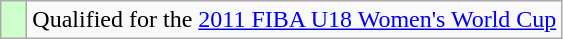<table class="wikitable">
<tr>
<td width=10px bgcolor="#ccffcc"></td>
<td>Qualified for the <a href='#'>2011 FIBA U18 Women's World Cup</a></td>
</tr>
</table>
